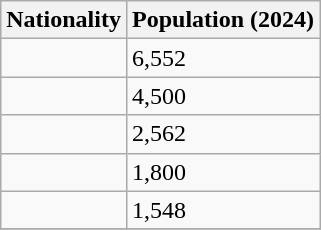<table class="wikitable floatright">
<tr>
<th>Nationality</th>
<th>Population (2024)</th>
</tr>
<tr>
<td></td>
<td>6,552</td>
</tr>
<tr>
<td></td>
<td>4,500</td>
</tr>
<tr>
<td></td>
<td>2,562</td>
</tr>
<tr>
<td></td>
<td>1,800</td>
</tr>
<tr>
<td></td>
<td>1,548</td>
</tr>
<tr>
</tr>
</table>
